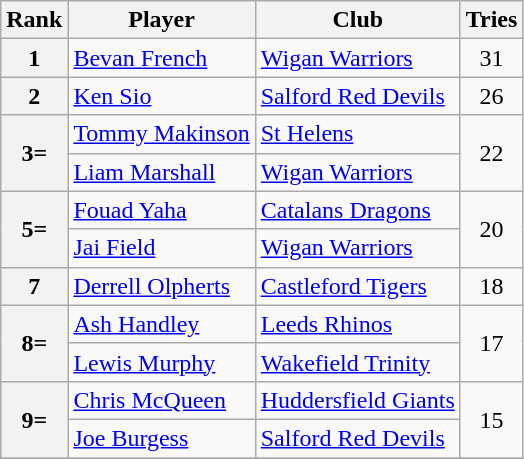<table class="wikitable" style="text-align:center">
<tr>
<th>Rank</th>
<th>Player</th>
<th>Club</th>
<th>Tries</th>
</tr>
<tr>
<th>1</th>
<td align="left"> <a href='#'>Bevan French</a></td>
<td align="left"> <a href='#'>Wigan Warriors</a></td>
<td>31</td>
</tr>
<tr>
<th>2</th>
<td align="left"> <a href='#'>Ken Sio</a></td>
<td align="left"> <a href='#'>Salford Red Devils</a></td>
<td>26</td>
</tr>
<tr>
<th Rowspan=2>3=</th>
<td align="left"> <a href='#'>Tommy Makinson</a></td>
<td align="left"> <a href='#'>St Helens</a></td>
<td Rowspan=2>22</td>
</tr>
<tr>
<td align="left"> <a href='#'>Liam Marshall</a></td>
<td align="left"> <a href='#'>Wigan Warriors</a></td>
</tr>
<tr>
<th Rowspan=2>5=</th>
<td align="left"> <a href='#'>Fouad Yaha</a></td>
<td align="left"> <a href='#'>Catalans Dragons</a></td>
<td Rowspan=2>20</td>
</tr>
<tr>
<td align="left"> <a href='#'>Jai Field</a></td>
<td align="left"> <a href='#'>Wigan Warriors</a></td>
</tr>
<tr>
<th>7</th>
<td align="left"> <a href='#'>Derrell Olpherts</a></td>
<td align="left"> <a href='#'>Castleford Tigers</a></td>
<td>18</td>
</tr>
<tr>
<th Rowspan=2>8=</th>
<td align="left"> <a href='#'>Ash Handley</a></td>
<td align="left"> <a href='#'>Leeds Rhinos</a></td>
<td Rowspan=2>17</td>
</tr>
<tr>
<td align="left"> <a href='#'>Lewis Murphy</a></td>
<td align="left"> <a href='#'>Wakefield Trinity</a></td>
</tr>
<tr>
<th rowspan=2>9=</th>
<td align="left"> <a href='#'>Chris McQueen</a></td>
<td align="left"> <a href='#'>Huddersfield Giants</a></td>
<td Rowspan=2>15</td>
</tr>
<tr>
<td align="left"> <a href='#'>Joe Burgess</a></td>
<td align="left"> <a href='#'>Salford Red Devils</a></td>
</tr>
<tr>
</tr>
</table>
